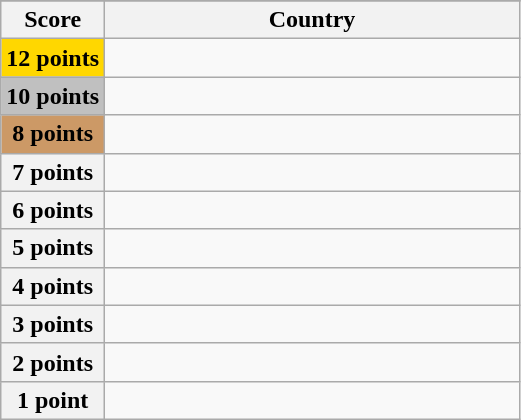<table class="wikitable">
<tr>
</tr>
<tr>
<th scope="col" width="20%">Score</th>
<th scope="col">Country</th>
</tr>
<tr>
<th scope="row" style="background:gold">12 points</th>
<td></td>
</tr>
<tr>
<th scope="row" style="background:silver">10 points</th>
<td></td>
</tr>
<tr>
<th scope="row" style="background:#CC9966">8 points</th>
<td></td>
</tr>
<tr>
<th scope="row">7 points</th>
<td></td>
</tr>
<tr>
<th scope="row">6 points</th>
<td></td>
</tr>
<tr>
<th scope="row">5 points</th>
<td></td>
</tr>
<tr>
<th scope="row">4 points</th>
<td></td>
</tr>
<tr>
<th scope="row">3 points</th>
<td></td>
</tr>
<tr>
<th scope="row">2 points</th>
<td></td>
</tr>
<tr>
<th scope="row">1 point</th>
<td></td>
</tr>
</table>
